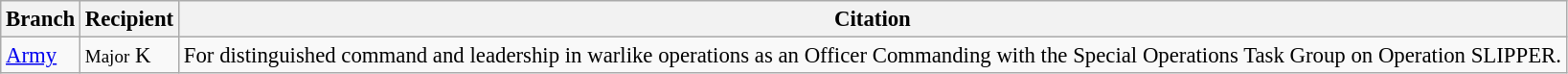<table class="wikitable" style="font-size:95%;">
<tr>
<th>Branch</th>
<th>Recipient</th>
<th>Citation</th>
</tr>
<tr>
<td rowspan="1"><a href='#'>Army</a></td>
<td><small>Major</small> K</td>
<td>For distinguished command and leadership in warlike operations as an Officer Commanding with the Special Operations Task Group on Operation SLIPPER.</td>
</tr>
</table>
